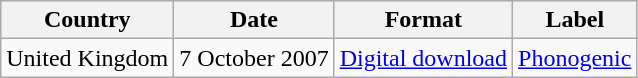<table class="wikitable">
<tr>
<th>Country</th>
<th>Date</th>
<th>Format</th>
<th>Label</th>
</tr>
<tr>
<td>United Kingdom</td>
<td>7 October 2007</td>
<td><a href='#'>Digital download</a></td>
<td><a href='#'>Phonogenic</a></td>
</tr>
</table>
